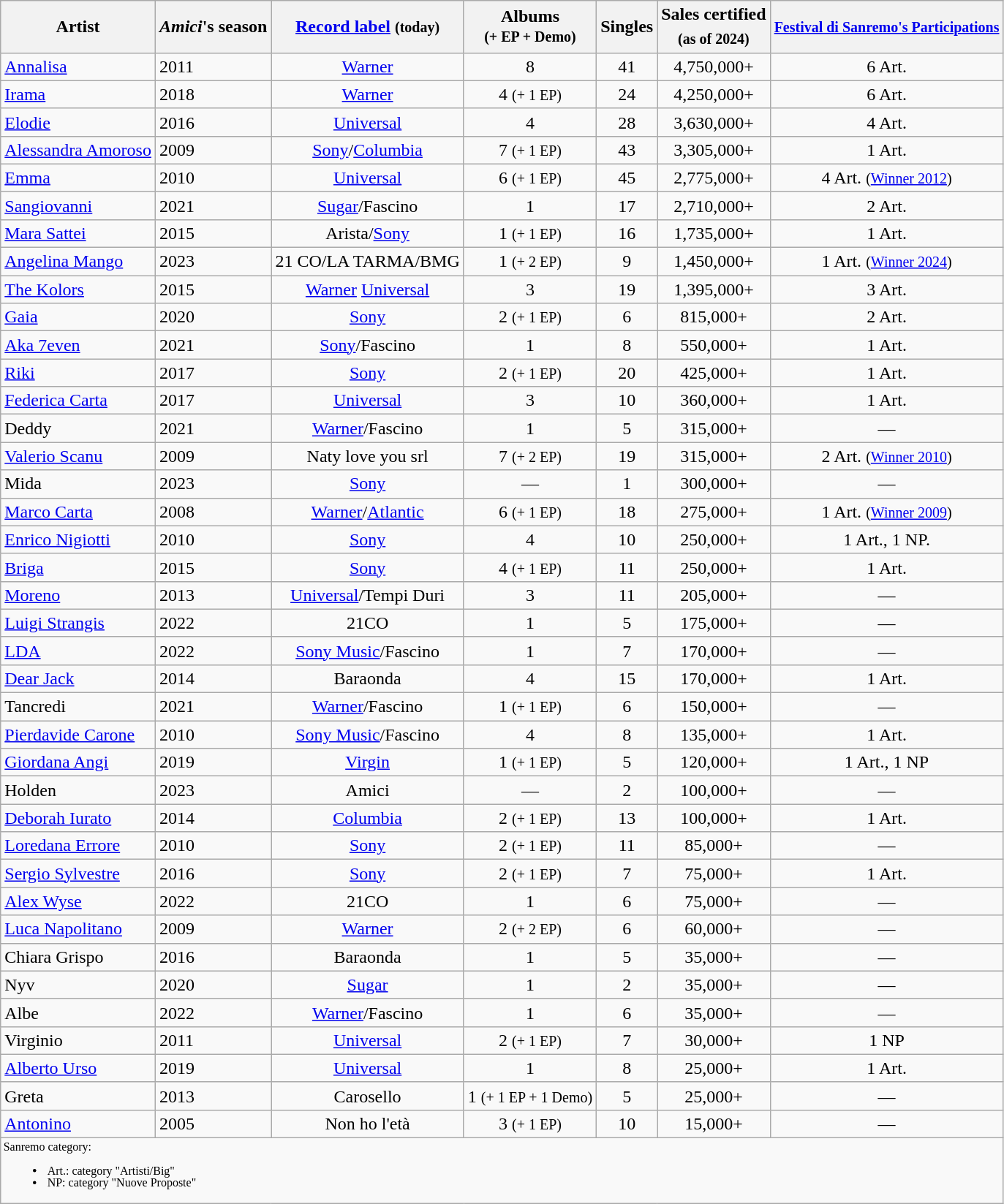<table class="wikitable sortable">
<tr>
<th align="center">Artist</th>
<th align="center"><em>Amici</em>'s season</th>
<th align="center"><a href='#'>Record label</a> <small>(today)</small></th>
<th align="center">Albums<br><small>(+ EP + Demo)</small></th>
<th align="center">Singles</th>
<th align="center">Sales certified<br><sub>(as of 2024)</sub></th>
<th align="center"><small><a href='#'>Festival di Sanremo's Participations</a></small></th>
</tr>
<tr>
<td><a href='#'>Annalisa</a></td>
<td>2011</td>
<td style="text-align: center;"><a href='#'>Warner</a></td>
<td style="text-align: center;">8</td>
<td style="text-align: center;">41</td>
<td style="text-align: center;">4,750,000+</td>
<td style="text-align: center;">6 Art.</td>
</tr>
<tr>
<td><a href='#'>Irama</a></td>
<td>2018</td>
<td style="text-align: center;"><a href='#'>Warner</a></td>
<td style="text-align: center;">4 <small>(+ 1 EP)</small></td>
<td style="text-align: center;">24</td>
<td style="text-align: center;">4,250,000+</td>
<td style="text-align: center;">6 Art.</td>
</tr>
<tr>
<td><a href='#'>Elodie</a></td>
<td>2016</td>
<td style="text-align: center;"><a href='#'>Universal</a></td>
<td style="text-align: center;">4</td>
<td style="text-align: center;">28</td>
<td style="text-align: center;">3,630,000+</td>
<td style="text-align: center;">4 Art.</td>
</tr>
<tr>
<td><a href='#'>Alessandra Amoroso</a></td>
<td>2009</td>
<td style="text-align: center;"><a href='#'>Sony</a>/<a href='#'>Columbia</a></td>
<td style="text-align: center;">7 <small>(+ 1 EP)</small></td>
<td style="text-align: center;">43</td>
<td style="text-align: center;">3,305,000+</td>
<td style="text-align: center;">1 Art.</td>
</tr>
<tr>
<td><a href='#'>Emma</a></td>
<td>2010</td>
<td style="text-align: center;"><a href='#'>Universal</a></td>
<td style="text-align: center;">6 <small>(+ 1 EP)</small></td>
<td style="text-align: center;">45</td>
<td style="text-align: center;">2,775,000+</td>
<td style="text-align: center;">4 Art. <small>(<a href='#'>Winner 2012</a>)</small></td>
</tr>
<tr>
<td><a href='#'>Sangiovanni</a></td>
<td>2021</td>
<td style="text-align: center;"><a href='#'>Sugar</a>/Fascino</td>
<td style="text-align: center;">1</td>
<td style="text-align: center;">17</td>
<td style="text-align: center;">2,710,000+</td>
<td style="text-align: center;">2 Art.</td>
</tr>
<tr>
<td><a href='#'>Mara Sattei</a></td>
<td>2015</td>
<td style="text-align: center;">Arista/<a href='#'>Sony</a></td>
<td style="text-align: center;">1 <small>(+ 1 EP)</small></td>
<td style="text-align: center;">16</td>
<td style="text-align: center;">1,735,000+</td>
<td style="text-align: center;">1 Art.</td>
</tr>
<tr>
<td><a href='#'>Angelina Mango</a></td>
<td>2023</td>
<td style="text-align: center;">21 CO/LA TARMA/BMG</td>
<td style="text-align: center;">1 <small>(+ 2 EP)</small></td>
<td style="text-align: center;">9</td>
<td style="text-align: center;">1,450,000+</td>
<td style="text-align: center;">1 Art. <small>(<a href='#'>Winner 2024</a>)</small></td>
</tr>
<tr>
<td><a href='#'>The Kolors</a></td>
<td>2015</td>
<td style="text-align: center;"><a href='#'>Warner</a>  <a href='#'>Universal</a> </td>
<td style="text-align: center;">3</td>
<td style="text-align: center;">19</td>
<td style="text-align: center;">1,395,000+</td>
<td style="text-align: center;">3 Art.</td>
</tr>
<tr>
<td><a href='#'>Gaia</a></td>
<td>2020</td>
<td style="text-align: center;"><a href='#'>Sony</a></td>
<td style="text-align: center;">2 <small>(+ 1 EP)</small></td>
<td style="text-align: center;">6</td>
<td style="text-align: center;">815,000+</td>
<td style="text-align: center;">2 Art.</td>
</tr>
<tr>
<td><a href='#'>Aka 7even</a></td>
<td>2021</td>
<td style="text-align: center;"><a href='#'>Sony</a>/Fascino</td>
<td style="text-align: center;">1</td>
<td style="text-align: center;">8</td>
<td style="text-align: center;">550,000+</td>
<td style="text-align: center;">1 Art.</td>
</tr>
<tr>
<td><a href='#'>Riki</a></td>
<td>2017</td>
<td style="text-align: center;"><a href='#'>Sony</a></td>
<td style="text-align: center;">2 <small>(+ 1 EP)</small></td>
<td style="text-align: center;">20</td>
<td style="text-align: center;">425,000+</td>
<td style="text-align: center;">1 Art.</td>
</tr>
<tr>
<td><a href='#'>Federica Carta</a></td>
<td>2017</td>
<td style="text-align: center;"><a href='#'>Universal</a></td>
<td style="text-align: center;">3</td>
<td style="text-align: center;">10</td>
<td style="text-align: center;">360,000+</td>
<td style="text-align: center;">1 Art.</td>
</tr>
<tr>
<td>Deddy</td>
<td>2021</td>
<td style="text-align: center;"><a href='#'>Warner</a>/Fascino</td>
<td style="text-align: center;">1</td>
<td style="text-align: center;">5</td>
<td style="text-align: center;">315,000+</td>
<td style="text-align: center;">—</td>
</tr>
<tr>
<td><a href='#'>Valerio Scanu</a></td>
<td>2009</td>
<td style="text-align: center;">Naty love you srl</td>
<td style="text-align: center;">7 <small>(+ 2 EP)</small></td>
<td style="text-align: center;">19</td>
<td style="text-align: center;">315,000+</td>
<td style="text-align: center;">2 Art. <small>(<a href='#'>Winner 2010</a>)</small></td>
</tr>
<tr>
<td>Mida</td>
<td>2023</td>
<td style="text-align: center;"><a href='#'>Sony</a></td>
<td style="text-align: center;">—</td>
<td style="text-align: center;">1</td>
<td style="text-align: center;">300,000+</td>
<td style="text-align: center;">—</td>
</tr>
<tr>
<td><a href='#'>Marco Carta</a></td>
<td>2008</td>
<td style="text-align: center;"><a href='#'>Warner</a>/<a href='#'>Atlantic</a></td>
<td style="text-align: center;">6 <small>(+ 1 EP)</small></td>
<td style="text-align: center;">18</td>
<td style="text-align: center;">275,000+</td>
<td style="text-align: center;">1 Art. <small>(<a href='#'>Winner 2009</a>)</small></td>
</tr>
<tr>
<td><a href='#'>Enrico Nigiotti</a></td>
<td>2010</td>
<td style="text-align: center;"><a href='#'>Sony</a></td>
<td style="text-align: center;">4</td>
<td style="text-align: center;">10</td>
<td style="text-align: center;">250,000+</td>
<td style="text-align: center;">1 Art., 1 NP.</td>
</tr>
<tr>
<td><a href='#'>Briga</a></td>
<td>2015</td>
<td style="text-align: center;"><a href='#'>Sony</a></td>
<td style="text-align: center;">4 <small>(+ 1 EP)</small></td>
<td style="text-align: center;">11</td>
<td style="text-align: center;">250,000+</td>
<td style="text-align: center;">1 Art.</td>
</tr>
<tr>
<td><a href='#'>Moreno</a></td>
<td>2013</td>
<td style="text-align: center;"><a href='#'>Universal</a>/Tempi Duri</td>
<td style="text-align: center;">3</td>
<td style="text-align: center;">11</td>
<td style="text-align: center;">205,000+</td>
<td style="text-align: center;">—</td>
</tr>
<tr>
<td><a href='#'>Luigi Strangis</a></td>
<td>2022</td>
<td style="text-align: center;">21CO</td>
<td style="text-align: center;">1</td>
<td style="text-align: center;">5</td>
<td style="text-align: center;">175,000+</td>
<td style="text-align: center;">—</td>
</tr>
<tr>
<td><a href='#'>LDA</a></td>
<td>2022</td>
<td style="text-align: center;"><a href='#'>Sony Music</a>/Fascino</td>
<td style="text-align: center;">1</td>
<td style="text-align: center;">7</td>
<td style="text-align: center;">170,000+</td>
<td style="text-align: center;">—</td>
</tr>
<tr>
<td><a href='#'>Dear Jack</a></td>
<td>2014</td>
<td style="text-align: center;">Baraonda</td>
<td style="text-align: center;">4</td>
<td style="text-align: center;">15</td>
<td style="text-align: center;">170,000+</td>
<td style="text-align: center;">1 Art.</td>
</tr>
<tr>
<td>Tancredi</td>
<td>2021</td>
<td style="text-align: center;"><a href='#'>Warner</a>/Fascino</td>
<td style="text-align: center;">1 <small>(+ 1 EP)</small></td>
<td style="text-align: center;">6</td>
<td style="text-align: center;">150,000+</td>
<td style="text-align: center;">—</td>
</tr>
<tr>
<td><a href='#'>Pierdavide Carone</a></td>
<td>2010</td>
<td style="text-align: center;"><a href='#'>Sony Music</a>/Fascino</td>
<td style="text-align: center;">4</td>
<td style="text-align: center;">8</td>
<td style="text-align: center;">135,000+</td>
<td style="text-align: center;">1 Art.</td>
</tr>
<tr>
<td><a href='#'>Giordana Angi</a></td>
<td>2019</td>
<td style="text-align: center;"><a href='#'>Virgin</a></td>
<td style="text-align: center;">1 <small>(+ 1 EP)</small></td>
<td style="text-align: center;">5</td>
<td style="text-align: center;">120,000+</td>
<td style="text-align: center;">1 Art., 1 NP</td>
</tr>
<tr>
<td>Holden</td>
<td>2023</td>
<td style="text-align: center;">Amici</td>
<td style="text-align: center;">—</td>
<td style="text-align: center;">2</td>
<td style="text-align: center;">100,000+</td>
<td style="text-align: center;">—</td>
</tr>
<tr>
<td><a href='#'>Deborah Iurato</a></td>
<td>2014</td>
<td style="text-align: center;"><a href='#'>Columbia</a></td>
<td style="text-align: center;">2 <small>(+ 1 EP)</small></td>
<td style="text-align: center;">13</td>
<td style="text-align: center;">100,000+</td>
<td style="text-align: center;">1 Art.</td>
</tr>
<tr>
<td><a href='#'>Loredana Errore</a></td>
<td>2010</td>
<td style="text-align: center;"><a href='#'>Sony</a></td>
<td style="text-align: center;">2 <small>(+ 1 EP)</small></td>
<td style="text-align: center;">11</td>
<td style="text-align: center;">85,000+</td>
<td style="text-align: center;">—</td>
</tr>
<tr>
<td><a href='#'>Sergio Sylvestre</a></td>
<td>2016</td>
<td style="text-align: center;"><a href='#'>Sony</a></td>
<td style="text-align: center;">2 <small>(+ 1 EP)</small></td>
<td style="text-align: center;">7</td>
<td style="text-align: center;">75,000+</td>
<td style="text-align: center;">1 Art.</td>
</tr>
<tr>
<td><a href='#'>Alex Wyse</a></td>
<td>2022</td>
<td style="text-align: center;">21CO</td>
<td style="text-align: center;">1</td>
<td style="text-align: center;">6</td>
<td style="text-align: center;">75,000+</td>
<td style="text-align: center;">—</td>
</tr>
<tr>
<td><a href='#'>Luca Napolitano</a></td>
<td>2009</td>
<td style="text-align: center;"><a href='#'>Warner</a></td>
<td style="text-align: center;">2 <small>(+ 2 EP)</small></td>
<td style="text-align: center;">6</td>
<td style="text-align: center;">60,000+</td>
<td style="text-align: center;">—</td>
</tr>
<tr>
<td>Chiara Grispo</td>
<td>2016</td>
<td style="text-align: center;">Baraonda</td>
<td style="text-align: center;">1</td>
<td style="text-align: center;">5</td>
<td style="text-align: center;">35,000+</td>
<td style="text-align: center;">—</td>
</tr>
<tr>
<td>Nyv</td>
<td>2020</td>
<td style="text-align: center;"><a href='#'>Sugar</a></td>
<td style="text-align: center;">1</td>
<td style="text-align: center;">2</td>
<td style="text-align: center;">35,000+</td>
<td style="text-align: center;">—</td>
</tr>
<tr>
<td>Albe</td>
<td>2022</td>
<td style="text-align: center;"><a href='#'>Warner</a>/Fascino</td>
<td style="text-align: center;">1</td>
<td style="text-align: center;">6</td>
<td style="text-align: center;">35,000+</td>
<td style="text-align: center;">—</td>
</tr>
<tr>
<td>Virginio</td>
<td>2011</td>
<td style="text-align: center;"><a href='#'>Universal</a></td>
<td style="text-align: center;">2 <small>(+ 1 EP)</small></td>
<td style="text-align: center;">7</td>
<td style="text-align: center;">30,000+</td>
<td style="text-align: center;">1 NP</td>
</tr>
<tr>
<td><a href='#'>Alberto Urso</a></td>
<td>2019</td>
<td style="text-align: center;"><a href='#'>Universal</a></td>
<td style="text-align: center;">1</td>
<td style="text-align: center;">8</td>
<td style="text-align: center;">25,000+</td>
<td style="text-align: center;">1 Art.</td>
</tr>
<tr>
<td>Greta</td>
<td>2013</td>
<td style="text-align: center;">Carosello</td>
<td style="text-align: center;">1 <small>(+ 1 EP + 1 Demo)</small></td>
<td style="text-align: center;">5</td>
<td style="text-align: center;">25,000+</td>
<td style="text-align: center;">—</td>
</tr>
<tr>
<td><a href='#'>Antonino</a></td>
<td>2005</td>
<td style="text-align: center;">Non ho l'età</td>
<td style="text-align: center;">3 <small>(+ 1 EP)</small></td>
<td style="text-align: center;">10</td>
<td style="text-align: center;">15,000+</td>
<td style="text-align: center;">—</td>
</tr>
<tr>
<td colspan="11" align="left" style="font-size: 8pt">Sanremo category:<br><ul><li>Art.: category "Artisti/Big"</li><li>NP: category "Nuove Proposte"</li></ul></td>
</tr>
</table>
